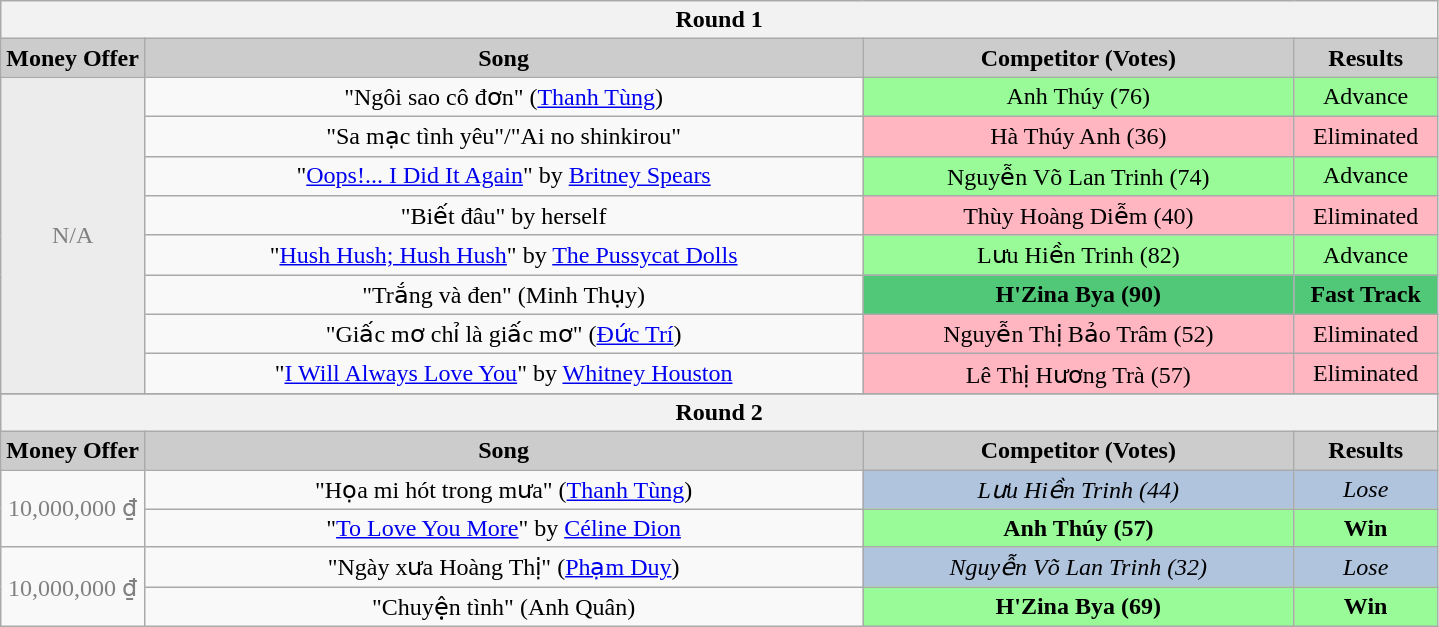<table class="wikitable" style="text-align:center;">
<tr>
<th colspan=5>Round 1</th>
</tr>
<tr>
<td bgcolor="#CCCCCC" align="center" width="10%"><strong>Money Offer</strong></td>
<td bgcolor="#CCCCCC" align="center" width="50%"><strong>Song</strong></td>
<td bgcolor="#CCCCCC" align="center" width="30%"><strong>Competitor (Votes)</strong></td>
<td bgcolor="#CCCCCC" align="center" width="10"><strong>Results</strong></td>
</tr>
<tr>
<td rowspan=8 style="background: #ececec; color: grey; vertical-align: middle; text-align: center; " class="table-na">N/A</td>
<td>"Ngôi sao cô đơn" (<a href='#'>Thanh Tùng</a>)</td>
<td bgcolor="palegreen">Anh Thúy (76)</td>
<td bgcolor="palegreen">Advance</td>
</tr>
<tr>
<td>"Sa mạc tình yêu"/"Ai no shinkirou"</td>
<td bgcolor="lightpink">Hà Thúy Anh (36)</td>
<td bgcolor="lightpink">Eliminated</td>
</tr>
<tr>
<td>"<a href='#'>Oops!... I Did It Again</a>" by <a href='#'>Britney Spears</a></td>
<td bgcolor="palegreen">Nguyễn Võ Lan Trinh (74)</td>
<td bgcolor="palegreen">Advance</td>
</tr>
<tr>
<td>"Biết đâu" by herself</td>
<td bgcolor="lightpink">Thùy Hoàng Diễm (40)</td>
<td bgcolor="lightpink">Eliminated</td>
</tr>
<tr>
<td>"<a href='#'>Hush Hush; Hush Hush</a>" by <a href='#'>The Pussycat Dolls</a></td>
<td bgcolor="palegreen">Lưu Hiền Trinh (82)</td>
<td bgcolor="palegreen">Advance</td>
</tr>
<tr>
<td>"Trắng và đen" (Minh Thụy)</td>
<td bgcolor="#50C878"><strong>H'Zina Bya (90)</strong></td>
<td bgcolor="#50C878"><strong>Fast Track</strong></td>
</tr>
<tr>
<td>"Giấc mơ chỉ là giấc mơ" (<a href='#'>Đức Trí</a>)</td>
<td bgcolor="lightpink">Nguyễn Thị Bảo Trâm (52)</td>
<td bgcolor="lightpink">Eliminated</td>
</tr>
<tr>
<td>"<a href='#'>I Will Always Love You</a>" by <a href='#'>Whitney Houston</a></td>
<td bgcolor="lightpink">Lê Thị Hương Trà (57)</td>
<td bgcolor="lightpink">Eliminated</td>
</tr>
<tr>
</tr>
<tr>
<th colspan=5>Round 2</th>
</tr>
<tr>
<td bgcolor="#CCCCCC" align="center" width="10%"><strong>Money Offer</strong></td>
<td bgcolor="#CCCCCC" align="center" width="50%"><strong>Song</strong></td>
<td bgcolor="#CCCCCC" align="center" width="30%"><strong>Competitor (Votes)</strong></td>
<td bgcolor="#CCCCCC" align="center" width="10"><strong>Results</strong></td>
</tr>
<tr>
<td rowspan=2 style="color: grey; vertical-align: middle; text-align: center; " class="table-na">10,000,000 ₫</td>
<td>"Họa mi hót trong mưa" (<a href='#'>Thanh Tùng</a>)</td>
<td bgcolor="lightsteelblue"><em>Lưu Hiền Trinh (44)</em></td>
<td bgcolor="lightsteelblue"><em>Lose</em></td>
</tr>
<tr>
<td>"<a href='#'>To Love You More</a>" by <a href='#'>Céline Dion</a></td>
<td bgcolor="palegreen"><strong>Anh Thúy (57)</strong></td>
<td bgcolor="palegreen"><strong>Win</strong></td>
</tr>
<tr>
<td rowspan=2 style="color: grey; vertical-align: middle; text-align: center; " class="table-na">10,000,000 ₫</td>
<td>"Ngày xưa Hoàng Thị" (<a href='#'>Phạm Duy</a>)</td>
<td bgcolor="lightsteelblue"><em>Nguyễn Võ Lan Trinh (32)</em></td>
<td bgcolor="lightsteelblue"><em>Lose</em></td>
</tr>
<tr>
<td>"Chuyện tình" (Anh Quân)</td>
<td bgcolor="palegreen"><strong>H'Zina Bya (69)</strong></td>
<td bgcolor="palegreen"><strong>Win</strong></td>
</tr>
</table>
